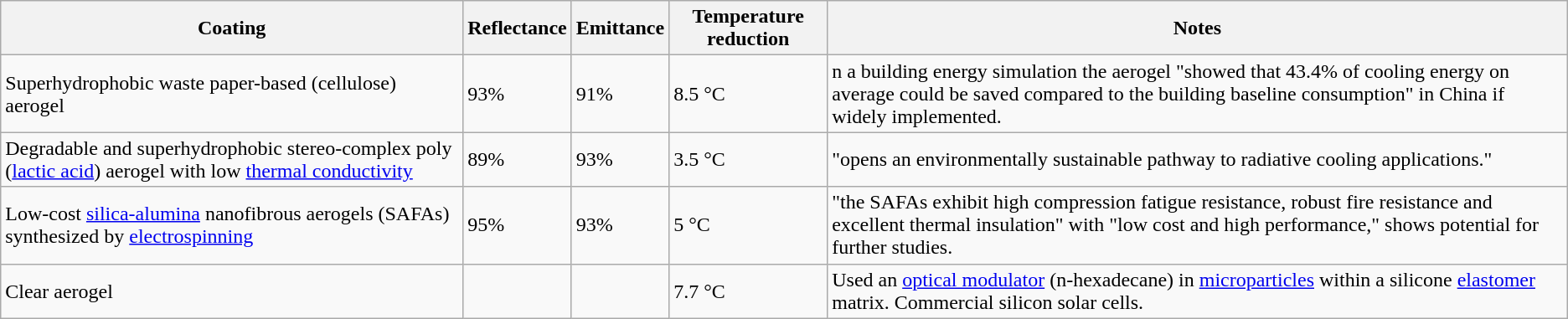<table class="wikitable">
<tr>
<th>Coating</th>
<th>Reflectance</th>
<th>Emittance</th>
<th>Temperature reduction</th>
<th>Notes</th>
</tr>
<tr>
<td>Superhydrophobic waste paper-based (cellulose) aerogel</td>
<td>93%</td>
<td>91%</td>
<td>8.5 °C</td>
<td>n a building energy simulation the aerogel "showed that 43.4% of cooling energy on average could be saved compared to the building baseline consumption" in China if widely implemented.</td>
</tr>
<tr>
<td>Degradable and superhydrophobic stereo-complex poly (<a href='#'>lactic acid</a>) aerogel with low <a href='#'>thermal conductivity</a></td>
<td>89%</td>
<td>93%</td>
<td>3.5 °C</td>
<td>"opens an environmentally sustainable pathway to radiative cooling applications."</td>
</tr>
<tr>
<td>Low-cost <a href='#'>silica-alumina</a> nanofibrous aerogels (SAFAs) synthesized by <a href='#'>electrospinning</a></td>
<td>95%</td>
<td>93%</td>
<td>5 °C</td>
<td>"the SAFAs exhibit high compression fatigue resistance, robust fire resistance and excellent thermal insulation" with "low cost and high performance," shows potential for further studies.</td>
</tr>
<tr>
<td>Clear  aerogel</td>
<td></td>
<td></td>
<td>7.7 °C</td>
<td>Used an <a href='#'>optical modulator</a> (n-hexadecane) in <a href='#'>microparticles</a> within a silicone <a href='#'>elastomer</a> matrix. Commercial silicon solar cells.</td>
</tr>
</table>
